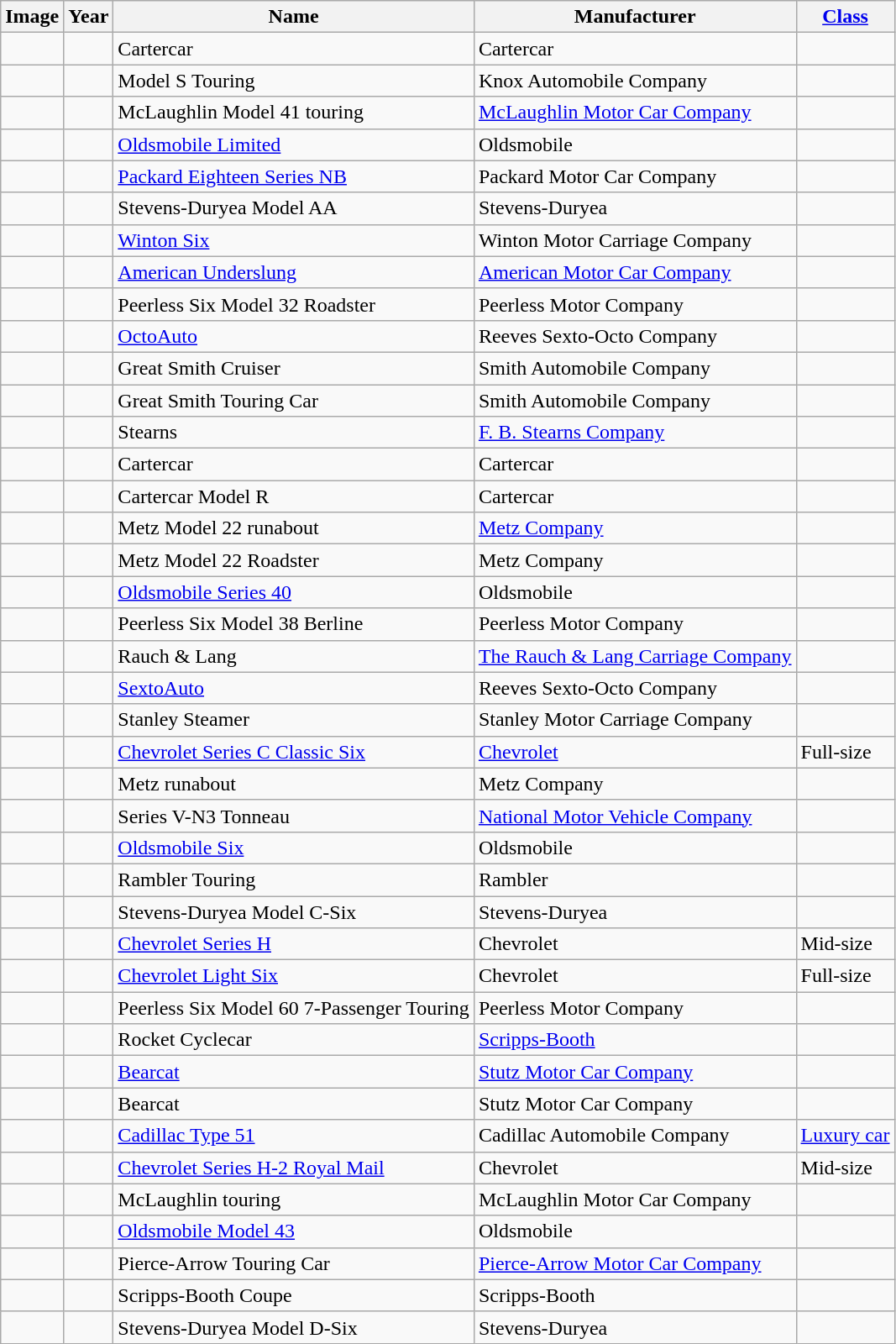<table class="wikitable sortable">
<tr>
<th class="unsortable">Image</th>
<th>Year</th>
<th>Name</th>
<th>Manufacturer</th>
<th><a href='#'>Class</a></th>
</tr>
<tr>
<td></td>
<td></td>
<td>Cartercar</td>
<td>Cartercar</td>
<td></td>
</tr>
<tr>
<td></td>
<td></td>
<td>Model S Touring</td>
<td>Knox Automobile Company</td>
<td></td>
</tr>
<tr>
<td></td>
<td></td>
<td>McLaughlin Model 41 touring</td>
<td><a href='#'>McLaughlin Motor Car Company</a></td>
<td></td>
</tr>
<tr>
<td></td>
<td></td>
<td><a href='#'>Oldsmobile Limited</a></td>
<td>Oldsmobile</td>
<td></td>
</tr>
<tr>
<td></td>
<td></td>
<td><a href='#'>Packard Eighteen Series NB</a></td>
<td>Packard Motor Car Company</td>
<td></td>
</tr>
<tr>
<td></td>
<td></td>
<td>Stevens-Duryea Model AA</td>
<td>Stevens-Duryea</td>
<td></td>
</tr>
<tr>
<td></td>
<td></td>
<td><a href='#'>Winton Six</a></td>
<td>Winton Motor Carriage Company</td>
<td></td>
</tr>
<tr>
<td></td>
<td></td>
<td><a href='#'>American Underslung</a></td>
<td><a href='#'>American Motor Car Company</a></td>
<td></td>
</tr>
<tr>
<td></td>
<td></td>
<td>Peerless Six Model 32 Roadster</td>
<td>Peerless Motor Company</td>
<td></td>
</tr>
<tr>
<td></td>
<td></td>
<td><a href='#'>OctoAuto</a></td>
<td>Reeves Sexto-Octo Company</td>
<td></td>
</tr>
<tr>
<td></td>
<td></td>
<td>Great Smith Cruiser</td>
<td>Smith Automobile Company</td>
<td></td>
</tr>
<tr>
<td></td>
<td></td>
<td>Great Smith Touring Car</td>
<td>Smith Automobile Company</td>
<td></td>
</tr>
<tr>
<td></td>
<td></td>
<td>Stearns</td>
<td><a href='#'>F. B. Stearns Company</a></td>
<td></td>
</tr>
<tr>
<td></td>
<td></td>
<td>Cartercar</td>
<td>Cartercar</td>
<td></td>
</tr>
<tr>
<td></td>
<td></td>
<td>Cartercar Model R</td>
<td>Cartercar</td>
<td></td>
</tr>
<tr>
<td></td>
<td></td>
<td>Metz Model 22 runabout</td>
<td><a href='#'>Metz Company</a></td>
<td></td>
</tr>
<tr>
<td></td>
<td></td>
<td>Metz Model 22 Roadster</td>
<td>Metz Company</td>
<td></td>
</tr>
<tr>
<td></td>
<td></td>
<td><a href='#'>Oldsmobile Series 40</a></td>
<td>Oldsmobile</td>
<td></td>
</tr>
<tr>
<td></td>
<td></td>
<td>Peerless Six Model 38 Berline</td>
<td>Peerless Motor Company</td>
<td></td>
</tr>
<tr>
<td></td>
<td></td>
<td>Rauch & Lang</td>
<td><a href='#'>The Rauch & Lang Carriage Company</a></td>
<td></td>
</tr>
<tr>
<td></td>
<td></td>
<td><a href='#'>SextoAuto</a></td>
<td>Reeves Sexto-Octo Company</td>
<td></td>
</tr>
<tr>
<td></td>
<td></td>
<td>Stanley Steamer</td>
<td>Stanley Motor Carriage Company</td>
<td></td>
</tr>
<tr>
<td></td>
<td></td>
<td><a href='#'>Chevrolet Series C Classic Six</a></td>
<td><a href='#'>Chevrolet</a></td>
<td>Full-size</td>
</tr>
<tr>
<td></td>
<td></td>
<td>Metz runabout</td>
<td>Metz Company</td>
<td></td>
</tr>
<tr>
<td></td>
<td></td>
<td>Series V-N3 Tonneau</td>
<td><a href='#'>National Motor Vehicle Company</a></td>
<td></td>
</tr>
<tr>
<td></td>
<td></td>
<td><a href='#'>Oldsmobile Six</a></td>
<td>Oldsmobile</td>
<td></td>
</tr>
<tr>
<td></td>
<td></td>
<td>Rambler Touring</td>
<td>Rambler</td>
<td></td>
</tr>
<tr>
<td></td>
<td></td>
<td>Stevens-Duryea Model C-Six</td>
<td>Stevens-Duryea</td>
<td></td>
</tr>
<tr>
<td></td>
<td></td>
<td><a href='#'>Chevrolet Series H</a></td>
<td>Chevrolet</td>
<td>Mid-size</td>
</tr>
<tr>
<td></td>
<td></td>
<td><a href='#'>Chevrolet Light Six</a></td>
<td>Chevrolet</td>
<td>Full-size</td>
</tr>
<tr>
<td></td>
<td></td>
<td>Peerless Six Model 60 7-Passenger Touring</td>
<td>Peerless Motor Company</td>
<td></td>
</tr>
<tr>
<td></td>
<td></td>
<td>Rocket Cyclecar</td>
<td><a href='#'>Scripps-Booth</a></td>
<td></td>
</tr>
<tr>
<td></td>
<td></td>
<td><a href='#'>Bearcat</a></td>
<td><a href='#'>Stutz Motor Car Company</a></td>
<td></td>
</tr>
<tr>
<td></td>
<td></td>
<td>Bearcat</td>
<td>Stutz Motor Car Company</td>
<td></td>
</tr>
<tr>
<td></td>
<td></td>
<td><a href='#'>Cadillac Type 51</a></td>
<td>Cadillac Automobile Company</td>
<td><a href='#'>Luxury car</a></td>
</tr>
<tr>
<td></td>
<td></td>
<td><a href='#'>Chevrolet Series H-2 Royal Mail</a></td>
<td>Chevrolet</td>
<td>Mid-size</td>
</tr>
<tr>
<td></td>
<td></td>
<td>McLaughlin touring</td>
<td>McLaughlin Motor Car Company</td>
<td></td>
</tr>
<tr>
<td></td>
<td></td>
<td><a href='#'>Oldsmobile Model 43</a></td>
<td>Oldsmobile</td>
<td></td>
</tr>
<tr>
<td></td>
<td></td>
<td>Pierce-Arrow Touring Car</td>
<td><a href='#'>Pierce-Arrow Motor Car Company</a></td>
<td></td>
</tr>
<tr>
<td></td>
<td></td>
<td>Scripps-Booth Coupe</td>
<td>Scripps-Booth</td>
<td></td>
</tr>
<tr>
<td></td>
<td></td>
<td>Stevens-Duryea Model D-Six</td>
<td>Stevens-Duryea</td>
<td></td>
</tr>
</table>
